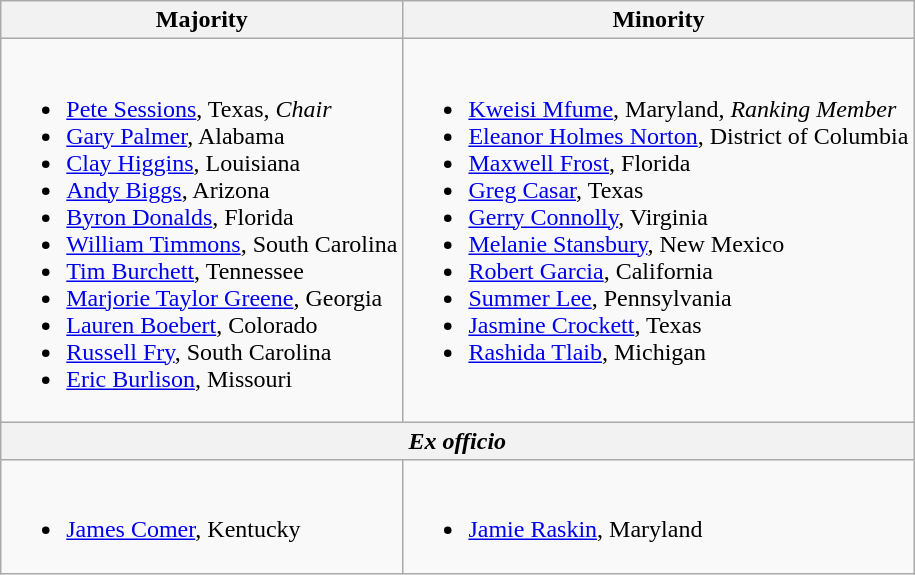<table class=wikitable>
<tr>
<th>Majority</th>
<th>Minority</th>
</tr>
<tr valign=top>
<td><br><ul><li><a href='#'>Pete Sessions</a>, Texas, <em>Chair</em></li><li><a href='#'>Gary Palmer</a>, Alabama</li><li><a href='#'>Clay Higgins</a>, Louisiana</li><li><a href='#'>Andy Biggs</a>, Arizona</li><li><a href='#'>Byron Donalds</a>, Florida</li><li><a href='#'>William Timmons</a>, South Carolina</li><li><a href='#'>Tim Burchett</a>, Tennessee</li><li><a href='#'>Marjorie Taylor Greene</a>, Georgia</li><li><a href='#'>Lauren Boebert</a>, Colorado</li><li><a href='#'>Russell Fry</a>, South Carolina</li><li><a href='#'>Eric Burlison</a>, Missouri</li></ul></td>
<td><br><ul><li><a href='#'>Kweisi Mfume</a>, Maryland, <em>Ranking Member</em></li><li><a href='#'>Eleanor Holmes Norton</a>, District of Columbia</li><li><a href='#'>Maxwell Frost</a>, Florida</li><li><a href='#'>Greg Casar</a>, Texas</li><li><a href='#'>Gerry Connolly</a>, Virginia</li><li><a href='#'>Melanie Stansbury</a>, New Mexico</li><li><a href='#'>Robert Garcia</a>, California</li><li><a href='#'>Summer Lee</a>, Pennsylvania</li><li><a href='#'>Jasmine Crockett</a>, Texas</li><li><a href='#'>Rashida Tlaib</a>, Michigan</li></ul></td>
</tr>
<tr>
<th colspan=2><em>Ex officio</em></th>
</tr>
<tr>
<td><br><ul><li><a href='#'>James Comer</a>, Kentucky</li></ul></td>
<td><br><ul><li><a href='#'>Jamie Raskin</a>, Maryland</li></ul></td>
</tr>
</table>
